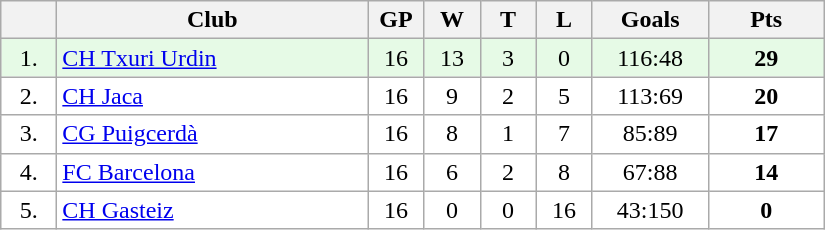<table class="wikitable">
<tr>
<th width="30"></th>
<th width="200">Club</th>
<th width="30">GP</th>
<th width="30">W</th>
<th width="30">T</th>
<th width="30">L</th>
<th width="70">Goals</th>
<th width="70">Pts</th>
</tr>
<tr bgcolor="#e6fae6" align="center">
<td>1.</td>
<td align="left"><a href='#'>CH Txuri Urdin</a></td>
<td>16</td>
<td>13</td>
<td>3</td>
<td>0</td>
<td>116:48</td>
<td><strong>29</strong></td>
</tr>
<tr bgcolor="#FFFFFF" align="center">
<td>2.</td>
<td align="left"><a href='#'>CH Jaca</a></td>
<td>16</td>
<td>9</td>
<td>2</td>
<td>5</td>
<td>113:69</td>
<td><strong>20</strong></td>
</tr>
<tr bgcolor="#FFFFFF" align="center">
<td>3.</td>
<td align="left"><a href='#'>CG Puigcerdà</a></td>
<td>16</td>
<td>8</td>
<td>1</td>
<td>7</td>
<td>85:89</td>
<td><strong>17</strong></td>
</tr>
<tr bgcolor="#FFFFFF" align="center">
<td>4.</td>
<td align="left"><a href='#'>FC Barcelona</a></td>
<td>16</td>
<td>6</td>
<td>2</td>
<td>8</td>
<td>67:88</td>
<td><strong>14</strong></td>
</tr>
<tr bgcolor="#FFFFFF" align="center">
<td>5.</td>
<td align="left"><a href='#'>CH Gasteiz</a></td>
<td>16</td>
<td>0</td>
<td>0</td>
<td>16</td>
<td>43:150</td>
<td><strong>0</strong></td>
</tr>
</table>
